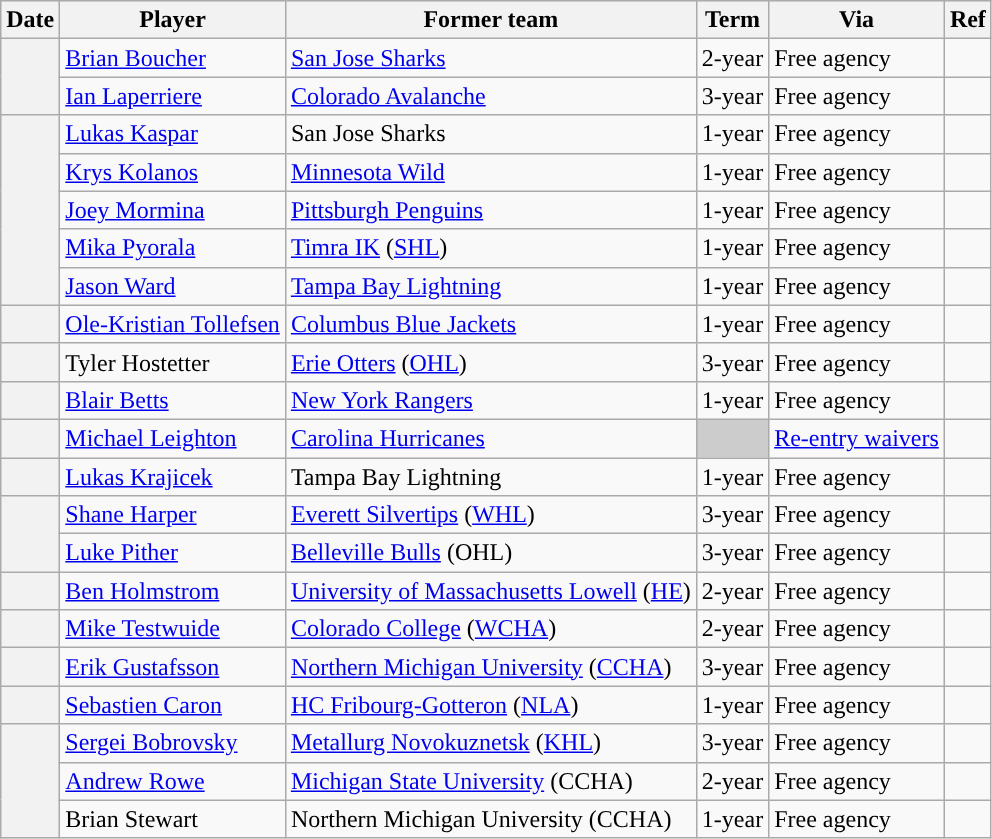<table class="wikitable plainrowheaders">
<tr style="background:#ddd; text-align:center;">
<th>Date</th>
<th>Player</th>
<th>Former team</th>
<th>Term</th>
<th>Via</th>
<th>Ref</th>
</tr>
<tr>
<th scope="row" rowspan=2></th>
<td><a href='#'>Brian Boucher</a></td>
<td><a href='#'>San Jose Sharks</a></td>
<td>2-year</td>
<td>Free agency</td>
<td></td>
</tr>
<tr>
<td><a href='#'>Ian Laperriere</a></td>
<td><a href='#'>Colorado Avalanche</a></td>
<td>3-year</td>
<td>Free agency</td>
<td></td>
</tr>
<tr>
<th scope="row" rowspan=5></th>
<td><a href='#'>Lukas Kaspar</a></td>
<td>San Jose Sharks</td>
<td>1-year</td>
<td>Free agency</td>
<td></td>
</tr>
<tr>
<td><a href='#'>Krys Kolanos</a></td>
<td><a href='#'>Minnesota Wild</a></td>
<td>1-year</td>
<td>Free agency</td>
<td></td>
</tr>
<tr>
<td><a href='#'>Joey Mormina</a></td>
<td><a href='#'>Pittsburgh Penguins</a></td>
<td>1-year</td>
<td>Free agency</td>
<td></td>
</tr>
<tr>
<td><a href='#'>Mika Pyorala</a></td>
<td><a href='#'>Timra IK</a> (<a href='#'>SHL</a>)</td>
<td>1-year</td>
<td>Free agency</td>
<td></td>
</tr>
<tr>
<td><a href='#'>Jason Ward</a></td>
<td><a href='#'>Tampa Bay Lightning</a></td>
<td>1-year</td>
<td>Free agency</td>
<td></td>
</tr>
<tr>
<th scope="row"></th>
<td><a href='#'>Ole-Kristian Tollefsen</a></td>
<td><a href='#'>Columbus Blue Jackets</a></td>
<td>1-year</td>
<td>Free agency</td>
<td></td>
</tr>
<tr>
<th scope="row"></th>
<td>Tyler Hostetter</td>
<td><a href='#'>Erie Otters</a> (<a href='#'>OHL</a>)</td>
<td>3-year</td>
<td>Free agency</td>
<td></td>
</tr>
<tr>
<th scope="row"></th>
<td><a href='#'>Blair Betts</a></td>
<td><a href='#'>New York Rangers</a></td>
<td>1-year</td>
<td>Free agency</td>
<td></td>
</tr>
<tr>
<th scope="row"></th>
<td><a href='#'>Michael Leighton</a></td>
<td><a href='#'>Carolina Hurricanes</a></td>
<td style="background:#ccc"></td>
<td><a href='#'>Re-entry waivers</a></td>
<td></td>
</tr>
<tr>
<th scope="row"></th>
<td><a href='#'>Lukas Krajicek</a></td>
<td>Tampa Bay Lightning</td>
<td>1-year</td>
<td>Free agency</td>
<td></td>
</tr>
<tr>
<th scope="row" rowspan=2></th>
<td><a href='#'>Shane Harper</a></td>
<td><a href='#'>Everett Silvertips</a> (<a href='#'>WHL</a>)</td>
<td>3-year</td>
<td>Free agency</td>
<td></td>
</tr>
<tr>
<td><a href='#'>Luke Pither</a></td>
<td><a href='#'>Belleville Bulls</a> (OHL)</td>
<td>3-year</td>
<td>Free agency</td>
<td></td>
</tr>
<tr>
<th scope="row"></th>
<td><a href='#'>Ben Holmstrom</a></td>
<td><a href='#'>University of Massachusetts Lowell</a> (<a href='#'>HE</a>)</td>
<td>2-year</td>
<td>Free agency</td>
<td></td>
</tr>
<tr>
<th scope="row"></th>
<td><a href='#'>Mike Testwuide</a></td>
<td><a href='#'>Colorado College</a> (<a href='#'>WCHA</a>)</td>
<td>2-year</td>
<td>Free agency</td>
<td></td>
</tr>
<tr>
<th scope="row"></th>
<td><a href='#'>Erik Gustafsson</a></td>
<td><a href='#'>Northern Michigan University</a> (<a href='#'>CCHA</a>)</td>
<td>3-year</td>
<td>Free agency</td>
<td></td>
</tr>
<tr>
<th scope="row"></th>
<td><a href='#'>Sebastien Caron</a></td>
<td><a href='#'>HC Fribourg-Gotteron</a> (<a href='#'>NLA</a>)</td>
<td>1-year</td>
<td>Free agency</td>
<td></td>
</tr>
<tr>
<th scope="row" rowspan=3></th>
<td><a href='#'>Sergei Bobrovsky</a></td>
<td><a href='#'>Metallurg Novokuznetsk</a> (<a href='#'>KHL</a>)</td>
<td>3-year</td>
<td>Free agency</td>
<td></td>
</tr>
<tr>
<td><a href='#'>Andrew Rowe</a></td>
<td><a href='#'>Michigan State University</a> (CCHA)</td>
<td>2-year</td>
<td>Free agency</td>
<td></td>
</tr>
<tr>
<td>Brian Stewart</td>
<td>Northern Michigan University (CCHA)</td>
<td>1-year</td>
<td>Free agency</td>
<td></td>
</tr>
</table>
